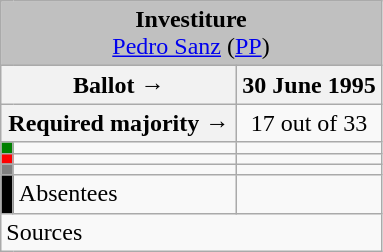<table class="wikitable" style="text-align:center;">
<tr>
<td colspan="3" align="center" bgcolor="#C0C0C0"><strong>Investiture</strong><br><a href='#'>Pedro Sanz</a> (<a href='#'>PP</a>)</td>
</tr>
<tr>
<th colspan="2" width="150px">Ballot →</th>
<th>30 June 1995</th>
</tr>
<tr>
<th colspan="2">Required majority →</th>
<td>17 out of 33 </td>
</tr>
<tr>
<th width="1px" style="background:green;"></th>
<td align="left"></td>
<td></td>
</tr>
<tr>
<th style="color:inherit;background:red;"></th>
<td align="left"></td>
<td></td>
</tr>
<tr>
<th style="color:inherit;background:gray;"></th>
<td align="left"></td>
<td></td>
</tr>
<tr>
<th style="color:inherit;background:black;"></th>
<td align="left"><span>Absentees</span></td>
<td></td>
</tr>
<tr>
<td align="left" colspan="3">Sources</td>
</tr>
</table>
